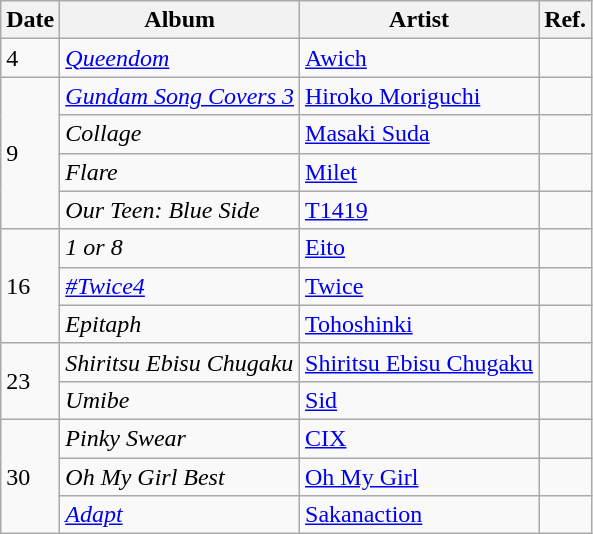<table class="wikitable">
<tr>
<th>Date</th>
<th>Album</th>
<th>Artist</th>
<th>Ref.</th>
</tr>
<tr>
<td>4</td>
<td><em><a href='#'>Queendom</a></em></td>
<td><a href='#'>Awich</a></td>
<td></td>
</tr>
<tr>
<td rowspan="4">9</td>
<td><em><a href='#'>Gundam Song Covers 3</a></em></td>
<td><a href='#'>Hiroko Moriguchi</a></td>
<td></td>
</tr>
<tr>
<td><em>Collage</em></td>
<td><a href='#'>Masaki Suda</a></td>
<td></td>
</tr>
<tr>
<td><em>Flare</em></td>
<td><a href='#'>Milet</a></td>
<td></td>
</tr>
<tr>
<td><em>Our Teen: Blue Side</em></td>
<td><a href='#'>T1419</a></td>
<td></td>
</tr>
<tr>
<td rowspan="3">16</td>
<td><em>1 or 8</em></td>
<td><a href='#'>Eito</a></td>
<td></td>
</tr>
<tr>
<td><em><a href='#'>#Twice4</a></em></td>
<td><a href='#'>Twice</a></td>
<td></td>
</tr>
<tr>
<td><em>Epitaph</em></td>
<td><a href='#'>Tohoshinki</a></td>
<td></td>
</tr>
<tr>
<td rowspan="2">23</td>
<td><em>Shiritsu Ebisu Chugaku</em></td>
<td><a href='#'>Shiritsu Ebisu Chugaku</a></td>
<td></td>
</tr>
<tr>
<td><em>Umibe</em></td>
<td><a href='#'>Sid</a></td>
<td></td>
</tr>
<tr>
<td rowspan="3">30</td>
<td><em>Pinky Swear</em></td>
<td><a href='#'>CIX</a></td>
<td></td>
</tr>
<tr>
<td><em>Oh My Girl Best</em></td>
<td><a href='#'>Oh My Girl</a></td>
<td></td>
</tr>
<tr>
<td><em><a href='#'>Adapt</a></em></td>
<td><a href='#'>Sakanaction</a></td>
<td></td>
</tr>
</table>
